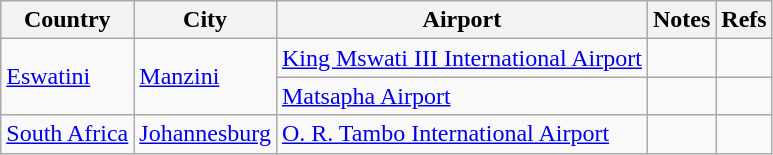<table class="sortable wikitable">
<tr>
<th>Country</th>
<th>City</th>
<th>Airport</th>
<th>Notes</th>
<th class="unsortable">Refs</th>
</tr>
<tr>
<td rowspan="2"><a href='#'>Eswatini</a></td>
<td rowspan="2"><a href='#'>Manzini</a></td>
<td><a href='#'>King Mswati III International Airport</a></td>
<td></td>
<td align="center"></td>
</tr>
<tr>
<td><a href='#'>Matsapha Airport</a></td>
<td></td>
<td></td>
</tr>
<tr>
<td><a href='#'>South Africa</a></td>
<td><a href='#'>Johannesburg</a></td>
<td><a href='#'>O. R. Tambo International Airport</a></td>
<td></td>
<td></td>
</tr>
</table>
